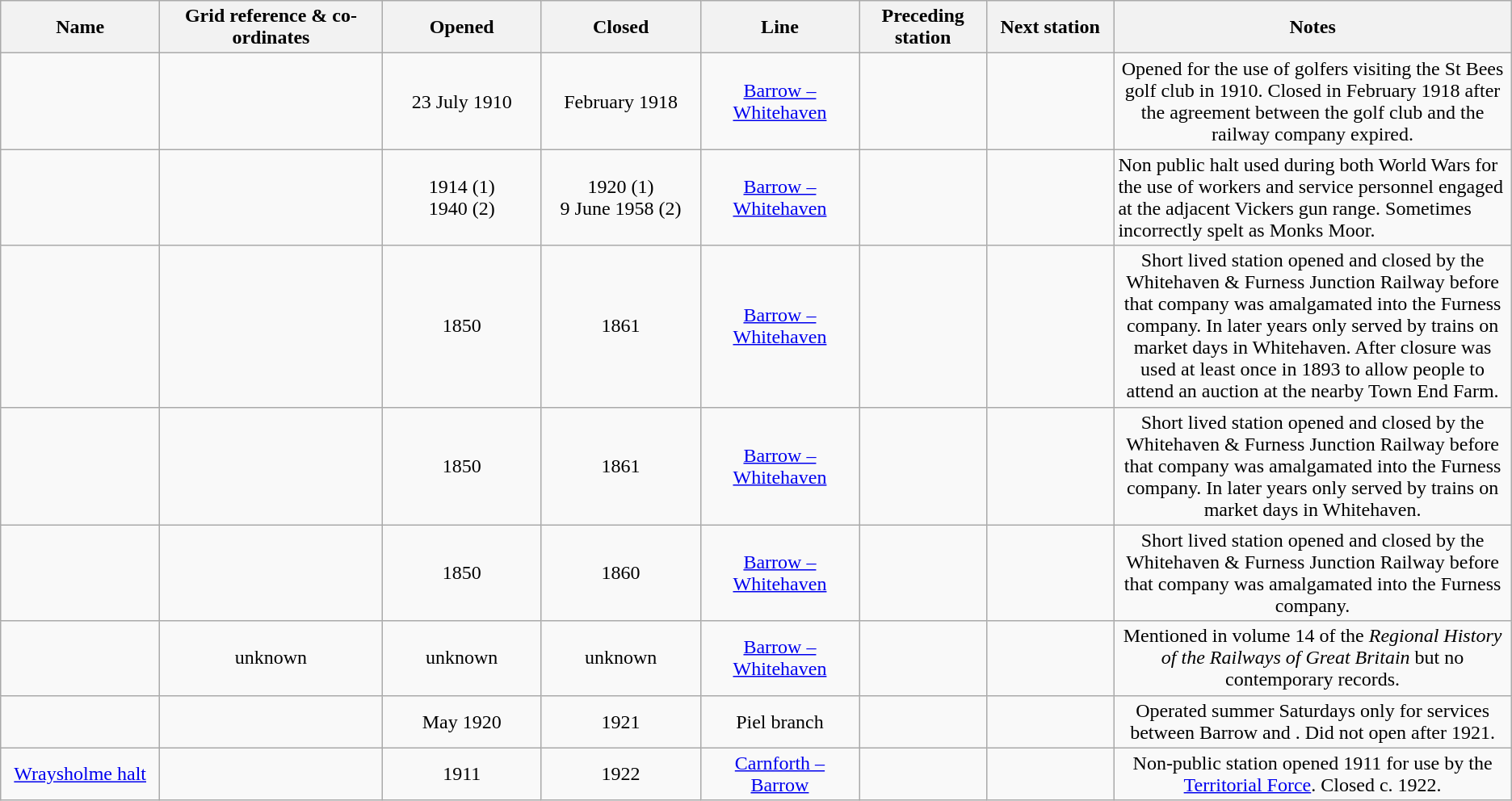<table class="wikitable" style="text-align: center">
<tr>
<th style="width: 10%;">Name</th>
<th style="width: 14%;">Grid reference & co-ordinates</th>
<th style="width: 10%;">Opened</th>
<th style="width: 10%;">Closed</th>
<th style="width: 10%;">Line</th>
<th style="width: 8%;">Preceding station</th>
<th style="width: 8%;">Next station</th>
<th style="width: 25%;">Notes</th>
</tr>
<tr>
<td></td>
<td><br> </td>
<td>23 July 1910</td>
<td>February 1918</td>
<td><a href='#'>Barrow – Whitehaven</a></td>
<td></td>
<td></td>
<td>Opened for the use of golfers visiting the St Bees golf club in 1910.  Closed in February 1918 after the agreement between the golf club and the railway company expired.</td>
</tr>
<tr>
<td></td>
<td> <br> </td>
<td>1914 (1)<br>1940 (2)</td>
<td>1920 (1)<br>9 June 1958 (2)</td>
<td><a href='#'>Barrow – Whitehaven</a></td>
<td></td>
<td></td>
<td style="text-align: left">Non public halt used during both World Wars for the use of workers and service personnel engaged at the adjacent Vickers gun range. Sometimes incorrectly spelt as Monks Moor.</td>
</tr>
<tr>
<td></td>
<td> <br> </td>
<td>1850</td>
<td>1861</td>
<td><a href='#'>Barrow – Whitehaven</a></td>
<td></td>
<td></td>
<td>Short lived station opened and closed by the Whitehaven & Furness Junction Railway before that company was amalgamated into the Furness company. In later years only served by trains on market days in Whitehaven. After closure was used at least once in 1893 to allow people to attend an auction at the nearby Town End Farm.</td>
</tr>
<tr>
<td></td>
<td><br> </td>
<td>1850</td>
<td>1861</td>
<td><a href='#'>Barrow – Whitehaven</a></td>
<td></td>
<td></td>
<td>Short lived station opened and closed by the Whitehaven & Furness Junction Railway before that company was amalgamated into the Furness company. In later years only served by trains on market days in Whitehaven.</td>
</tr>
<tr>
<td></td>
<td><br> </td>
<td>1850</td>
<td>1860</td>
<td><a href='#'>Barrow – Whitehaven</a></td>
<td></td>
<td></td>
<td>Short lived station opened and closed by the Whitehaven & Furness Junction Railway before that company was amalgamated into the Furness company.</td>
</tr>
<tr>
<td></td>
<td>unknown</td>
<td>unknown</td>
<td>unknown</td>
<td><a href='#'>Barrow – Whitehaven</a></td>
<td></td>
<td></td>
<td>Mentioned in volume 14 of the <em>Regional History of the Railways of Great Britain</em> but no contemporary records.</td>
</tr>
<tr>
<td></td>
<td><br> </td>
<td>May 1920</td>
<td>1921</td>
<td>Piel branch</td>
<td></td>
<td></td>
<td>Operated summer Saturdays only for services between Barrow and .  Did not open after 1921.</td>
</tr>
<tr>
<td><a href='#'>Wraysholme halt</a></td>
<td><br></td>
<td>1911</td>
<td>1922</td>
<td><a href='#'>Carnforth – Barrow</a></td>
<td></td>
<td></td>
<td>Non-public station opened 1911 for use by the <a href='#'>Territorial Force</a>. Closed c. 1922.</td>
</tr>
</table>
